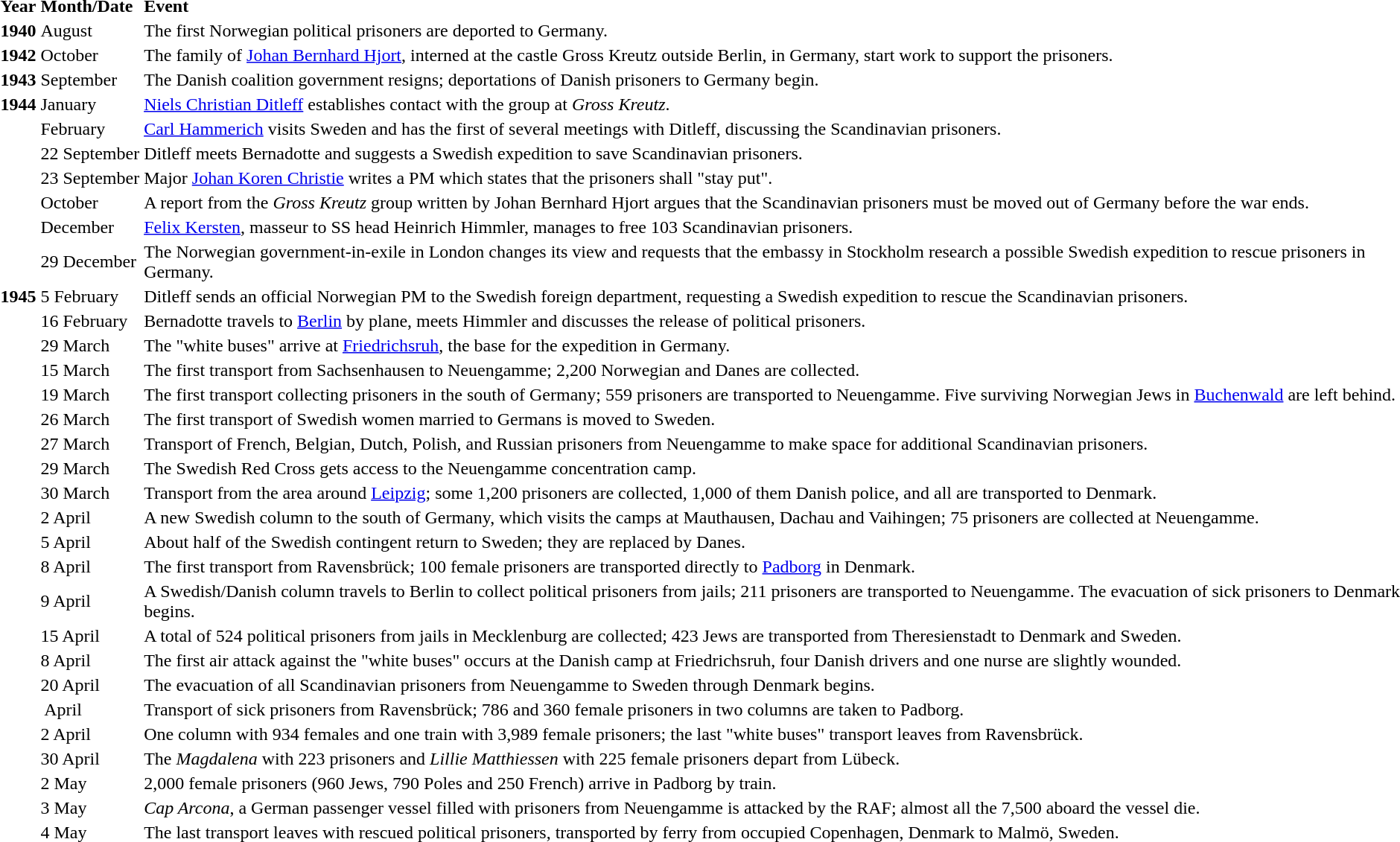<table>
<tr>
<td><strong>Year</strong></td>
<td><strong>Month/Date</strong></td>
<td><strong>Event</strong></td>
</tr>
<tr>
<td><strong>1940</strong></td>
<td>August</td>
<td>The first Norwegian political prisoners are deported to Germany.</td>
</tr>
<tr>
<td><strong>1942</strong></td>
<td>October</td>
<td>The family of <a href='#'>Johan Bernhard Hjort</a>, interned at the castle Gross Kreutz outside Berlin, in Germany, start work to support the prisoners.</td>
</tr>
<tr>
<td><strong>1943</strong></td>
<td>September</td>
<td>The Danish coalition government resigns; deportations of Danish prisoners to Germany begin.</td>
</tr>
<tr>
<td><strong>1944</strong></td>
<td>January</td>
<td><a href='#'>Niels Christian Ditleff</a> establishes contact with the group at <em>Gross Kreutz</em>.</td>
</tr>
<tr>
<td></td>
<td>February</td>
<td><a href='#'>Carl Hammerich</a> visits Sweden and has the first of several meetings with Ditleff, discussing the Scandinavian prisoners.</td>
</tr>
<tr>
<td></td>
<td>22 September</td>
<td>Ditleff meets Bernadotte and suggests a Swedish expedition to save Scandinavian prisoners.</td>
</tr>
<tr>
<td></td>
<td>23 September</td>
<td>Major <a href='#'>Johan Koren Christie</a> writes a PM which states that the prisoners shall "stay put".</td>
</tr>
<tr>
<td></td>
<td>October</td>
<td>A report from the <em>Gross Kreutz</em> group written by Johan Bernhard Hjort argues that the Scandinavian prisoners must be moved out of Germany before the war ends.</td>
</tr>
<tr>
<td></td>
<td>December</td>
<td><a href='#'>Felix Kersten</a>, masseur to SS head Heinrich Himmler, manages to free 103 Scandinavian prisoners.</td>
</tr>
<tr>
<td></td>
<td>29 December</td>
<td>The Norwegian government-in-exile in London changes its view and requests that the embassy in Stockholm research a possible Swedish expedition to rescue prisoners in Germany.</td>
</tr>
<tr>
<td><strong>1945</strong></td>
<td>5 February</td>
<td>Ditleff sends an official Norwegian PM to the Swedish foreign department, requesting a Swedish expedition to rescue the Scandinavian prisoners.</td>
</tr>
<tr>
<td></td>
<td>16 February</td>
<td>Bernadotte travels to <a href='#'>Berlin</a> by plane, meets Himmler and discusses the release of political prisoners.</td>
</tr>
<tr>
<td></td>
<td>29 March</td>
<td>The "white buses" arrive at <a href='#'>Friedrichsruh</a>, the base for the expedition in Germany.</td>
</tr>
<tr>
<td></td>
<td>15 March</td>
<td>The first transport from Sachsenhausen to Neuengamme; 2,200 Norwegian and Danes are collected.</td>
</tr>
<tr>
<td></td>
<td>19 March</td>
<td>The first transport collecting prisoners in the south of Germany; 559 prisoners are transported to Neuengamme. Five surviving Norwegian Jews in <a href='#'>Buchenwald</a> are left behind.</td>
</tr>
<tr>
<td></td>
<td>26 March</td>
<td>The first transport of Swedish women married to Germans is moved to Sweden.</td>
</tr>
<tr>
<td></td>
<td>27 March</td>
<td>Transport of French, Belgian, Dutch, Polish, and Russian prisoners from Neuengamme to make space for additional Scandinavian prisoners.</td>
</tr>
<tr>
<td></td>
<td>29 March</td>
<td>The Swedish Red Cross gets access to the Neuengamme concentration camp.</td>
</tr>
<tr>
<td></td>
<td>30 March</td>
<td>Transport from the area around <a href='#'>Leipzig</a>; some 1,200 prisoners are collected, 1,000 of them Danish police, and all are transported to Denmark.</td>
</tr>
<tr>
<td></td>
<td>2 April</td>
<td>A new Swedish column to the south of Germany, which visits the camps at Mauthausen, Dachau and Vaihingen; 75 prisoners are collected at Neuengamme.</td>
</tr>
<tr>
<td></td>
<td>5 April</td>
<td>About half of the Swedish contingent return to Sweden; they are replaced by Danes.</td>
</tr>
<tr>
<td></td>
<td>8 April</td>
<td>The first transport from Ravensbrück; 100 female prisoners are transported directly to <a href='#'>Padborg</a> in Denmark.</td>
</tr>
<tr>
<td></td>
<td>9 April</td>
<td>A Swedish/Danish column travels to Berlin to collect political prisoners from jails; 211 prisoners are transported to Neuengamme. The evacuation of sick prisoners to Denmark begins.</td>
</tr>
<tr>
<td></td>
<td>15 April</td>
<td>A total of 524 political prisoners from jails in Mecklenburg are collected; 423 Jews are transported from Theresienstadt to Denmark and Sweden.</td>
</tr>
<tr>
<td></td>
<td>8 April</td>
<td>The first air attack against the "white buses" occurs at the Danish camp at Friedrichsruh, four Danish drivers and one nurse are slightly wounded.</td>
</tr>
<tr>
<td></td>
<td>20 April</td>
<td>The evacuation of all Scandinavian prisoners from Neuengamme to Sweden through Denmark begins.</td>
</tr>
<tr>
<td></td>
<td> April</td>
<td>Transport of sick prisoners from Ravensbrück; 786 and 360 female prisoners in two columns are taken to Padborg.</td>
</tr>
<tr>
<td></td>
<td>2 April</td>
<td>One column with 934 females and one train with 3,989 female prisoners; the last "white buses" transport leaves from Ravensbrück.</td>
</tr>
<tr>
<td></td>
<td>30 April</td>
<td>The <em>Magdalena</em> with 223 prisoners and <em>Lillie Matthiessen</em> with 225 female prisoners depart from Lübeck.</td>
</tr>
<tr>
<td></td>
<td>2 May</td>
<td>2,000 female prisoners (960 Jews, 790 Poles and 250 French) arrive in Padborg by train.</td>
</tr>
<tr>
<td></td>
<td>3 May</td>
<td><em>Cap Arcona</em>, a German passenger vessel filled with prisoners from Neuengamme is attacked by the RAF; almost all the 7,500 aboard the vessel die.</td>
</tr>
<tr>
<td></td>
<td>4 May</td>
<td>The last transport leaves with rescued political prisoners, transported by ferry from occupied Copenhagen, Denmark to Malmö, Sweden.</td>
</tr>
</table>
